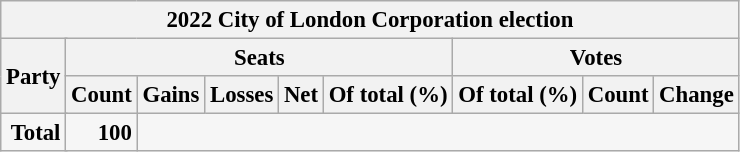<table class="wikitable" style="font-size:95%;">
<tr>
<th colspan="10">2022 City of London Corporation election</th>
</tr>
<tr>
<th colspan="2" rowspan="2">Party</th>
<th colspan="5">Seats</th>
<th colspan="3">Votes</th>
</tr>
<tr>
<th>Count</th>
<th>Gains</th>
<th>Losses</th>
<th>Net</th>
<th>Of total (%)</th>
<th>Of total (%)</th>
<th>Count</th>
<th>Change<br>


</th>
</tr>
<tr style="background-color:#F6F6F6; text-align:right; font-weight:bold;">
<td colspan="2">Total</td>
<td>100</td>
<td colspan="7"></td>
</tr>
</table>
